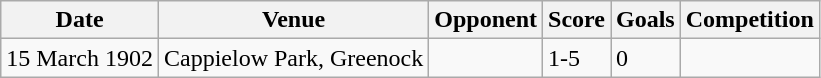<table class="wikitable">
<tr>
<th>Date</th>
<th>Venue</th>
<th>Opponent</th>
<th>Score</th>
<th>Goals</th>
<th>Competition</th>
</tr>
<tr>
<td>15 March 1902</td>
<td>Cappielow Park, Greenock</td>
<td></td>
<td>1-5</td>
<td>0</td>
<td></td>
</tr>
</table>
